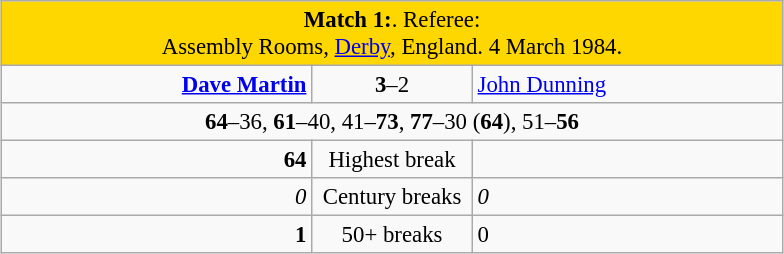<table class="wikitable" style="font-size: 95%; margin: 1em auto 1em auto;">
<tr>
<td colspan="3" align="center" bgcolor="#ffd700"><strong>Match 1:</strong>. Referee: <br>Assembly Rooms, <a href='#'>Derby</a>, England. 4 March 1984.</td>
</tr>
<tr>
<td width="200" align="right"><strong><a href='#'>Dave Martin</a></strong> <br></td>
<td width="100" align="center"><strong>3</strong>–2</td>
<td width="200"><a href='#'>John Dunning</a> <br></td>
</tr>
<tr>
<td colspan="3" align="center" style="font-size: 100%"><strong>64</strong>–36, <strong>61</strong>–40, 41–<strong>73</strong>, <strong>77</strong>–30 (<strong>64</strong>), 51–<strong>56</strong></td>
</tr>
<tr>
<td align="right"><strong>64</strong></td>
<td align="center">Highest break</td>
<td align="left"></td>
</tr>
<tr>
<td align="right"><em>0</em></td>
<td align="center">Century breaks</td>
<td align="left"><em>0</em></td>
</tr>
<tr>
<td align="right"><strong>1</strong></td>
<td align="center">50+ breaks</td>
<td align="left">0</td>
</tr>
</table>
